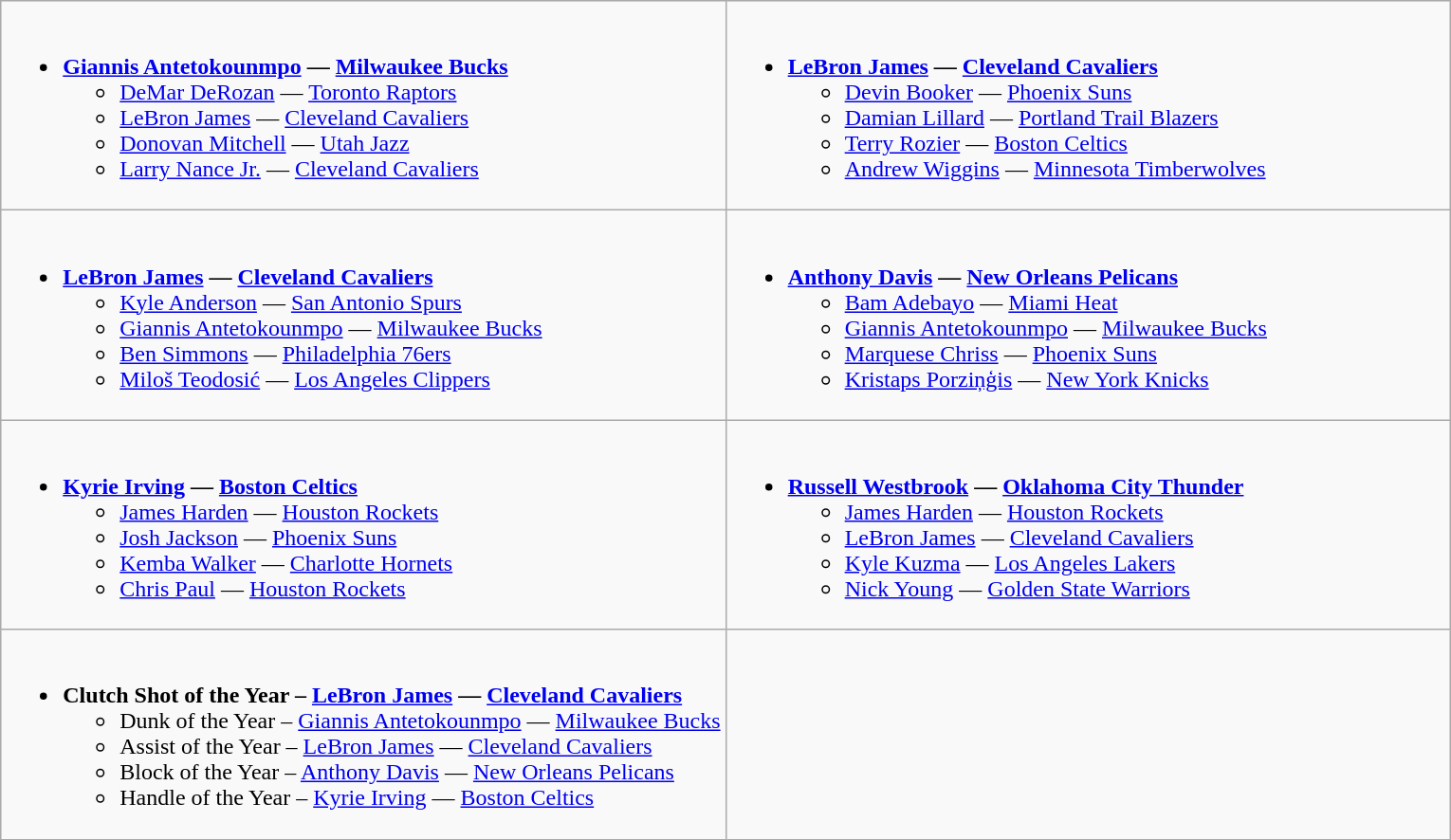<table class=wikitable>
<tr>
<td valign="top" width="50%"><br><ul><li><strong><a href='#'>Giannis Antetokounmpo</a> — <a href='#'>Milwaukee Bucks</a></strong><ul><li><a href='#'>DeMar DeRozan</a> — <a href='#'>Toronto Raptors</a></li><li><a href='#'>LeBron James</a> — <a href='#'>Cleveland Cavaliers</a></li><li><a href='#'>Donovan Mitchell</a> — <a href='#'>Utah Jazz</a></li><li><a href='#'>Larry Nance Jr.</a> — <a href='#'>Cleveland Cavaliers</a></li></ul></li></ul></td>
<td valign="top" width="50%"><br><ul><li><strong><a href='#'>LeBron James</a> — <a href='#'>Cleveland Cavaliers</a></strong><ul><li><a href='#'>Devin Booker</a> — <a href='#'>Phoenix Suns</a></li><li><a href='#'>Damian Lillard</a> — <a href='#'>Portland Trail Blazers</a></li><li><a href='#'>Terry Rozier</a> — <a href='#'>Boston Celtics</a></li><li><a href='#'>Andrew Wiggins</a> — <a href='#'>Minnesota Timberwolves</a></li></ul></li></ul></td>
</tr>
<tr>
<td valign="top" width="50%"><br><ul><li><strong><a href='#'>LeBron James</a> — <a href='#'>Cleveland Cavaliers</a></strong><ul><li><a href='#'>Kyle Anderson</a> — <a href='#'>San Antonio Spurs</a></li><li><a href='#'>Giannis Antetokounmpo</a> — <a href='#'>Milwaukee Bucks</a></li><li><a href='#'>Ben Simmons</a> — <a href='#'>Philadelphia 76ers</a></li><li><a href='#'>Miloš Teodosić</a> — <a href='#'>Los Angeles Clippers</a></li></ul></li></ul></td>
<td valign="top" width="50%"><br><ul><li><strong><a href='#'>Anthony Davis</a> — <a href='#'>New Orleans Pelicans</a></strong><ul><li><a href='#'>Bam Adebayo</a> — <a href='#'>Miami Heat</a></li><li><a href='#'>Giannis Antetokounmpo</a> — <a href='#'>Milwaukee Bucks</a></li><li><a href='#'>Marquese Chriss</a> — <a href='#'>Phoenix Suns</a></li><li><a href='#'>Kristaps Porziņģis</a> — <a href='#'>New York Knicks</a></li></ul></li></ul></td>
</tr>
<tr>
<td valign="top" width="50%"><br><ul><li><strong><a href='#'>Kyrie Irving</a> — <a href='#'>Boston Celtics</a></strong><ul><li><a href='#'>James Harden</a> — <a href='#'>Houston Rockets</a></li><li><a href='#'>Josh Jackson</a> — <a href='#'>Phoenix Suns</a></li><li><a href='#'>Kemba Walker</a> — <a href='#'>Charlotte Hornets</a></li><li><a href='#'>Chris Paul</a> — <a href='#'>Houston Rockets</a></li></ul></li></ul></td>
<td valign="top" width="50%"><br><ul><li><strong><a href='#'>Russell Westbrook</a> — <a href='#'>Oklahoma City Thunder</a></strong><ul><li><a href='#'>James Harden</a> — <a href='#'>Houston Rockets</a></li><li><a href='#'>LeBron James</a> — <a href='#'>Cleveland Cavaliers</a></li><li><a href='#'>Kyle Kuzma</a> — <a href='#'>Los Angeles Lakers</a></li><li><a href='#'>Nick Young</a> — <a href='#'>Golden State Warriors</a></li></ul></li></ul></td>
</tr>
<tr>
<td valign="top" width="50%"><br><ul><li><strong>Clutch Shot of the Year – <a href='#'>LeBron James</a> — <a href='#'>Cleveland Cavaliers</a></strong><ul><li>Dunk of the Year – <a href='#'>Giannis Antetokounmpo</a> — <a href='#'>Milwaukee Bucks</a></li><li>Assist of the Year – <a href='#'>LeBron James</a> — <a href='#'>Cleveland Cavaliers</a></li><li>Block of the Year – <a href='#'>Anthony Davis</a> — <a href='#'>New Orleans Pelicans</a></li><li>Handle of the Year – <a href='#'>Kyrie Irving</a> — <a href='#'>Boston Celtics</a></li></ul></li></ul></td>
</tr>
</table>
